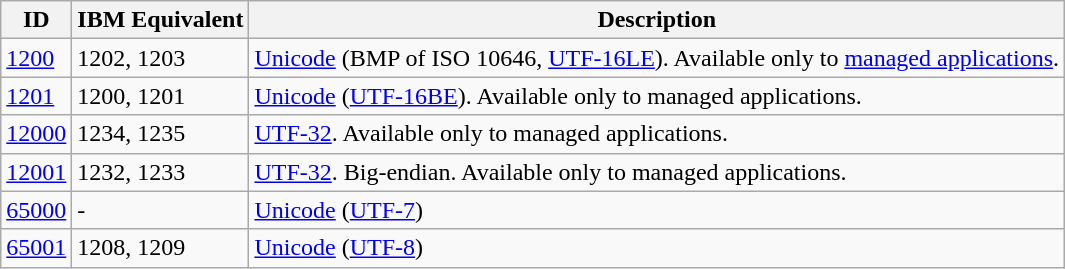<table class="wikitable">
<tr>
<th data-sort-type="number">ID</th>
<th data-sort-type="number">IBM Equivalent</th>
<th>Description</th>
</tr>
<tr>
<td><a href='#'>1200</a></td>
<td>1202, 1203</td>
<td><a href='#'>Unicode</a> (BMP of ISO 10646, <a href='#'>UTF-16LE</a>). Available only to <a href='#'>managed applications</a>.</td>
</tr>
<tr>
<td><a href='#'>1201</a></td>
<td>1200, 1201</td>
<td><a href='#'>Unicode</a> (<a href='#'>UTF-16BE</a>). Available only to managed applications.</td>
</tr>
<tr>
<td><a href='#'>12000</a></td>
<td>1234, 1235</td>
<td><a href='#'>UTF-32</a>. Available only to managed applications.</td>
</tr>
<tr>
<td><a href='#'>12001</a></td>
<td>1232, 1233</td>
<td><a href='#'>UTF-32</a>. Big-endian. Available only to managed applications.</td>
</tr>
<tr>
<td><a href='#'>65000</a></td>
<td>-</td>
<td><a href='#'>Unicode</a> (<a href='#'>UTF-7</a>)</td>
</tr>
<tr>
<td><a href='#'>65001</a></td>
<td>1208, 1209</td>
<td><a href='#'>Unicode</a> (<a href='#'>UTF-8</a>)</td>
</tr>
</table>
